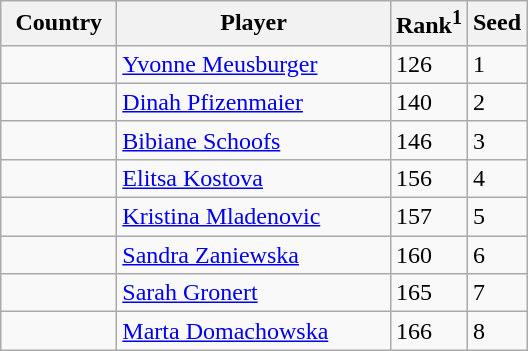<table class="sortable wikitable">
<tr>
<th width="70">Country</th>
<th width="175">Player</th>
<th>Rank<sup>1</sup></th>
<th>Seed</th>
</tr>
<tr>
<td></td>
<td><a href='#'>Yvonne Meusburger</a></td>
<td>126</td>
<td>1</td>
</tr>
<tr>
<td></td>
<td><a href='#'>Dinah Pfizenmaier</a></td>
<td>140</td>
<td>2</td>
</tr>
<tr>
<td></td>
<td><a href='#'>Bibiane Schoofs</a></td>
<td>146</td>
<td>3</td>
</tr>
<tr>
<td></td>
<td><a href='#'>Elitsa Kostova</a></td>
<td>156</td>
<td>4</td>
</tr>
<tr>
<td></td>
<td><a href='#'>Kristina Mladenovic</a></td>
<td>157</td>
<td>5</td>
</tr>
<tr>
<td></td>
<td><a href='#'>Sandra Zaniewska</a></td>
<td>160</td>
<td>6</td>
</tr>
<tr>
<td></td>
<td><a href='#'>Sarah Gronert</a></td>
<td>165</td>
<td>7</td>
</tr>
<tr>
<td></td>
<td><a href='#'>Marta Domachowska</a></td>
<td>166</td>
<td>8</td>
</tr>
</table>
